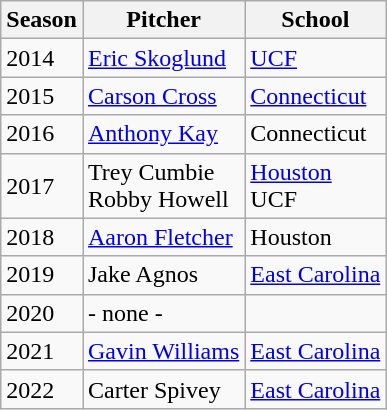<table class="wikitable" border="1">
<tr>
<th>Season</th>
<th>Pitcher</th>
<th>School</th>
</tr>
<tr>
<td>2014</td>
<td><a href='#'>Eric Skoglund</a></td>
<td><a href='#'>UCF</a></td>
</tr>
<tr>
<td>2015</td>
<td><a href='#'>Carson Cross</a></td>
<td><a href='#'>Connecticut</a></td>
</tr>
<tr>
<td>2016</td>
<td><a href='#'>Anthony Kay</a></td>
<td>Connecticut</td>
</tr>
<tr>
<td>2017</td>
<td>Trey Cumbie<br>Robby Howell</td>
<td><a href='#'>Houston</a><br>UCF</td>
</tr>
<tr>
<td>2018</td>
<td><a href='#'>Aaron Fletcher</a></td>
<td>Houston</td>
</tr>
<tr>
<td>2019</td>
<td>Jake Agnos</td>
<td><a href='#'>East Carolina</a></td>
</tr>
<tr>
<td>2020</td>
<td>- none -</td>
<td></td>
</tr>
<tr>
<td>2021</td>
<td><a href='#'>Gavin Williams</a></td>
<td><a href='#'>East Carolina</a></td>
</tr>
<tr>
<td>2022</td>
<td>Carter Spivey</td>
<td><a href='#'>East Carolina</a></td>
</tr>
</table>
